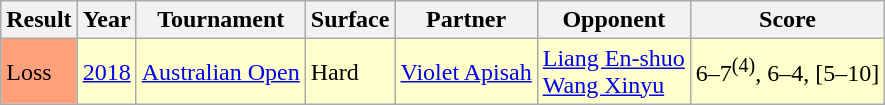<table class="sortable wikitable">
<tr>
<th>Result</th>
<th>Year</th>
<th>Tournament</th>
<th>Surface</th>
<th>Partner</th>
<th>Opponent</th>
<th>Score</th>
</tr>
<tr bgcolor=ffffcc>
<td style="background:#ffa07a;">Loss</td>
<td><a href='#'>2018</a></td>
<td><a href='#'>Australian Open</a></td>
<td>Hard</td>
<td> <a href='#'>Violet Apisah</a></td>
<td> <a href='#'>Liang En-shuo</a><br> <a href='#'>Wang Xinyu</a></td>
<td>6–7<sup>(4)</sup>, 6–4, [5–10]</td>
</tr>
</table>
